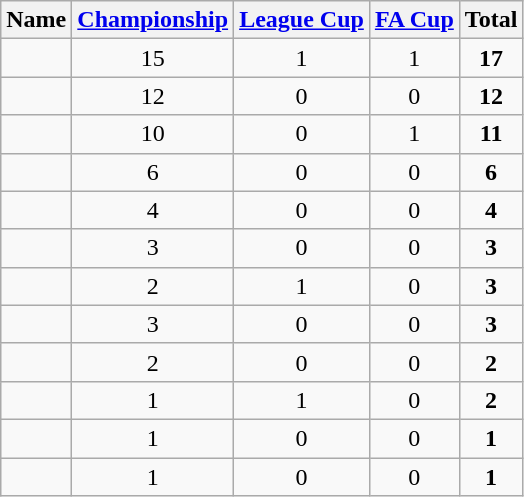<table class="wikitable sortable" style="text-align:center">
<tr>
<th>Name</th>
<th><a href='#'>Championship</a></th>
<th><a href='#'>League Cup</a></th>
<th><a href='#'>FA Cup</a></th>
<th>Total</th>
</tr>
<tr>
<td></td>
<td>15</td>
<td>1</td>
<td>1</td>
<td> <strong>17</strong></td>
</tr>
<tr>
<td></td>
<td>12</td>
<td>0</td>
<td>0</td>
<td> <strong>12</strong></td>
</tr>
<tr>
<td></td>
<td>10</td>
<td>0</td>
<td>1</td>
<td> <strong>11</strong></td>
</tr>
<tr>
<td></td>
<td>6</td>
<td>0</td>
<td>0</td>
<td> <strong>6</strong></td>
</tr>
<tr>
<td></td>
<td>4</td>
<td>0</td>
<td>0</td>
<td> <strong>4</strong></td>
</tr>
<tr>
<td></td>
<td>3</td>
<td>0</td>
<td>0</td>
<td> <strong>3</strong></td>
</tr>
<tr>
<td></td>
<td>2</td>
<td>1</td>
<td>0</td>
<td> <strong>3</strong></td>
</tr>
<tr>
<td></td>
<td>3</td>
<td>0</td>
<td>0</td>
<td> <strong>3</strong></td>
</tr>
<tr>
<td></td>
<td>2</td>
<td>0</td>
<td>0</td>
<td> <strong>2</strong></td>
</tr>
<tr>
<td></td>
<td>1</td>
<td>1</td>
<td>0</td>
<td> <strong>2</strong></td>
</tr>
<tr>
<td></td>
<td>1</td>
<td>0</td>
<td>0</td>
<td> <strong>1</strong></td>
</tr>
<tr>
<td></td>
<td>1</td>
<td>0</td>
<td>0</td>
<td> <strong>1</strong></td>
</tr>
</table>
